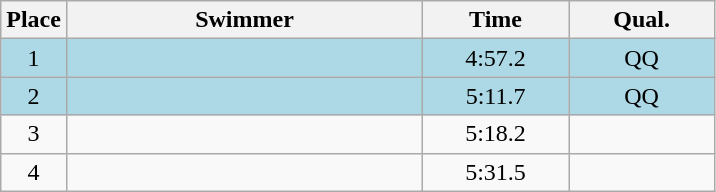<table class=wikitable style="text-align:center">
<tr>
<th>Place</th>
<th width=230>Swimmer</th>
<th width=90>Time</th>
<th width=90>Qual.</th>
</tr>
<tr bgcolor=lightblue>
<td>1</td>
<td align=left></td>
<td>4:57.2</td>
<td>QQ</td>
</tr>
<tr bgcolor=lightblue>
<td>2</td>
<td align=left></td>
<td>5:11.7</td>
<td>QQ</td>
</tr>
<tr>
<td>3</td>
<td align=left></td>
<td>5:18.2</td>
<td></td>
</tr>
<tr>
<td>4</td>
<td align=left></td>
<td>5:31.5</td>
<td></td>
</tr>
</table>
